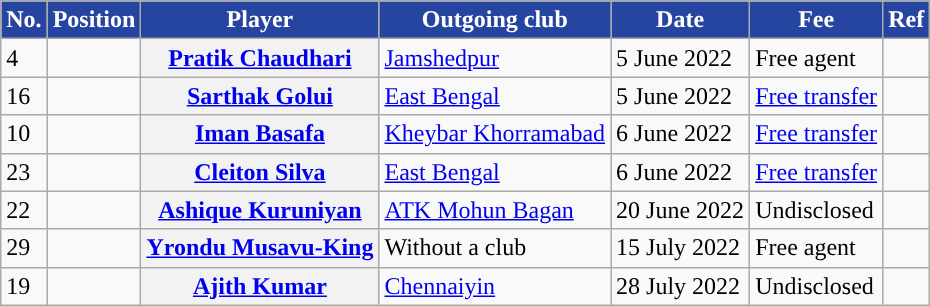<table class="wikitable plainrowheaders" style="text-align:center; text-align:left">
<tr>
<th style="background:#2545A0; color:#FFFFFF; ">No.</th>
<th scope="col" style="background:#2545A0; color:#FFFFFF; ">Position</th>
<th scope="col" style="background:#2545A0; color:#FFFFFF; ">Player</th>
<th scope="col" style="background:#2545A0; color:#FFFFFF; ">Outgoing club</th>
<th scope="col" style="background:#2545A0; color:#FFFFFF; ">Date</th>
<th scope="col" style="background:#2545A0; color:#FFFFFF; ">Fee</th>
<th scope="col" style="background:#2545A0; color:#FFFFFF; ">Ref</th>
</tr>
<tr>
<td>4</td>
<td></td>
<th scope="row"> <a href='#'>Pratik Chaudhari</a></th>
<td><a href='#'>Jamshedpur</a></td>
<td>5 June 2022</td>
<td>Free agent</td>
<td></td>
</tr>
<tr>
<td>16</td>
<td></td>
<th scope="row"> <a href='#'>Sarthak Golui</a></th>
<td><a href='#'>East Bengal</a></td>
<td>5 June 2022</td>
<td><a href='#'>Free transfer</a></td>
<td></td>
</tr>
<tr>
<td>10</td>
<td></td>
<th scope="row"> <a href='#'>Iman Basafa</a></th>
<td> <a href='#'>Kheybar Khorramabad</a></td>
<td>6 June 2022</td>
<td><a href='#'>Free transfer</a></td>
<td></td>
</tr>
<tr>
<td>23</td>
<td></td>
<th scope="row"> <a href='#'>Cleiton Silva</a></th>
<td><a href='#'>East Bengal</a></td>
<td>6 June 2022</td>
<td><a href='#'>Free transfer</a></td>
<td></td>
</tr>
<tr>
<td>22</td>
<td></td>
<th scope="row"> <a href='#'>Ashique Kuruniyan</a></th>
<td><a href='#'>ATK Mohun Bagan</a></td>
<td>20 June 2022</td>
<td>Undisclosed</td>
<td></td>
</tr>
<tr>
<td>29</td>
<td></td>
<th scope="row"> <a href='#'>Yrondu Musavu-King</a></th>
<td>Without a club</td>
<td>15 July 2022</td>
<td>Free agent</td>
<td></td>
</tr>
<tr>
<td>19</td>
<td></td>
<th scope="row"> <a href='#'>Ajith Kumar</a></th>
<td><a href='#'>Chennaiyin</a></td>
<td>28 July 2022</td>
<td>Undisclosed</td>
<td></td>
</tr>
</table>
